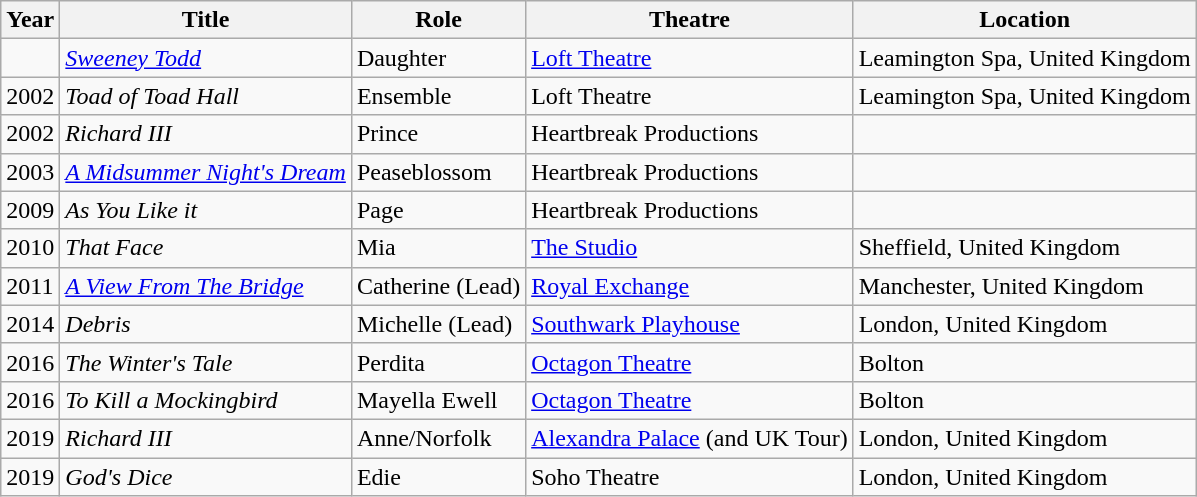<table class="wikitable sortable">
<tr>
<th>Year</th>
<th>Title</th>
<th>Role</th>
<th>Theatre</th>
<th>Location</th>
</tr>
<tr>
<td></td>
<td><em><a href='#'>Sweeney Todd</a></em></td>
<td>Daughter</td>
<td><a href='#'>Loft Theatre</a></td>
<td>Leamington Spa, United Kingdom</td>
</tr>
<tr>
<td>2002</td>
<td><em>Toad of Toad Hall</em></td>
<td>Ensemble</td>
<td>Loft Theatre</td>
<td>Leamington Spa, United Kingdom</td>
</tr>
<tr>
<td>2002</td>
<td><em>Richard III</em></td>
<td>Prince</td>
<td>Heartbreak Productions</td>
<td></td>
</tr>
<tr>
<td>2003</td>
<td><em><a href='#'>A Midsummer Night's Dream</a></em></td>
<td>Peaseblossom</td>
<td>Heartbreak Productions</td>
<td></td>
</tr>
<tr>
<td>2009</td>
<td><em>As You Like it</em></td>
<td>Page</td>
<td>Heartbreak Productions</td>
<td></td>
</tr>
<tr>
<td>2010</td>
<td><em>That Face</em></td>
<td>Mia</td>
<td><a href='#'>The Studio</a></td>
<td>Sheffield, United Kingdom</td>
</tr>
<tr>
<td>2011</td>
<td><em><a href='#'>A View From The Bridge</a></em></td>
<td>Catherine (Lead)</td>
<td><a href='#'>Royal Exchange</a></td>
<td>Manchester, United Kingdom</td>
</tr>
<tr>
<td>2014</td>
<td><em>Debris</em></td>
<td>Michelle (Lead)</td>
<td><a href='#'>Southwark Playhouse</a></td>
<td>London, United Kingdom</td>
</tr>
<tr>
<td>2016</td>
<td><em>The Winter's Tale</em></td>
<td>Perdita</td>
<td><a href='#'>Octagon Theatre</a></td>
<td>Bolton</td>
</tr>
<tr>
<td>2016</td>
<td><em>To Kill a Mockingbird</em></td>
<td>Mayella Ewell</td>
<td><a href='#'>Octagon Theatre</a></td>
<td>Bolton</td>
</tr>
<tr>
<td>2019</td>
<td><em>Richard III</em> </td>
<td>Anne/Norfolk</td>
<td><a href='#'>Alexandra Palace</a> (and UK Tour)</td>
<td>London, United Kingdom</td>
</tr>
<tr>
<td>2019</td>
<td><em>God's Dice</em></td>
<td>Edie</td>
<td>Soho Theatre</td>
<td>London, United Kingdom</td>
</tr>
</table>
